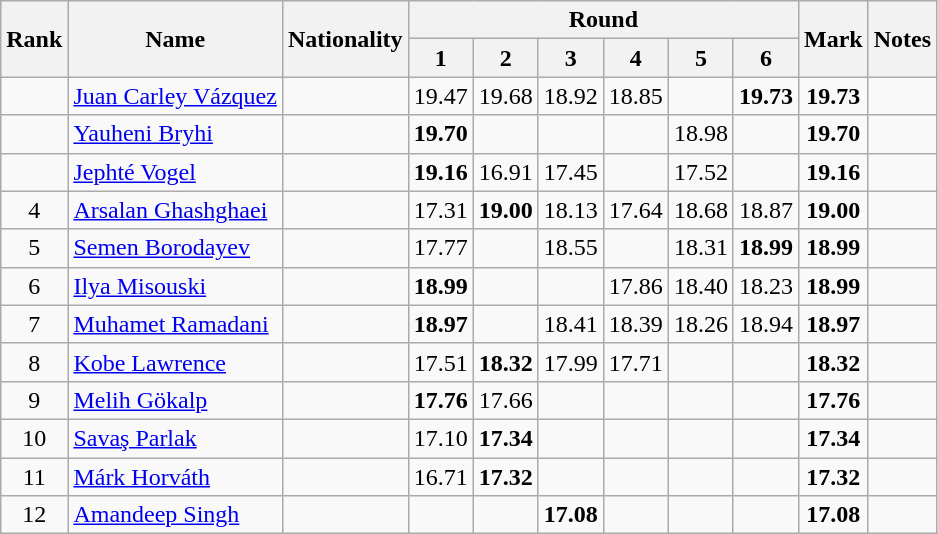<table class="wikitable sortable" style="text-align:center">
<tr>
<th rowspan=2>Rank</th>
<th rowspan=2>Name</th>
<th rowspan=2>Nationality</th>
<th colspan=6>Round</th>
<th rowspan=2>Mark</th>
<th rowspan=2>Notes</th>
</tr>
<tr>
<th>1</th>
<th>2</th>
<th>3</th>
<th>4</th>
<th>5</th>
<th>6</th>
</tr>
<tr>
<td></td>
<td align=left><a href='#'>Juan Carley Vázquez</a></td>
<td align=left></td>
<td>19.47</td>
<td>19.68</td>
<td>18.92</td>
<td>18.85</td>
<td></td>
<td><strong>19.73</strong></td>
<td><strong>19.73</strong></td>
<td></td>
</tr>
<tr>
<td></td>
<td align=left><a href='#'>Yauheni Bryhi</a></td>
<td align=left></td>
<td><strong>19.70</strong></td>
<td></td>
<td></td>
<td></td>
<td>18.98</td>
<td></td>
<td><strong>19.70</strong></td>
<td></td>
</tr>
<tr>
<td></td>
<td align=left><a href='#'>Jephté Vogel</a></td>
<td align=left></td>
<td><strong>19.16</strong></td>
<td>16.91</td>
<td>17.45</td>
<td></td>
<td>17.52</td>
<td></td>
<td><strong>19.16</strong></td>
<td></td>
</tr>
<tr>
<td>4</td>
<td align=left><a href='#'>Arsalan Ghashghaei</a></td>
<td align=left></td>
<td>17.31</td>
<td><strong>19.00</strong></td>
<td>18.13</td>
<td>17.64</td>
<td>18.68</td>
<td>18.87</td>
<td><strong>19.00</strong></td>
<td></td>
</tr>
<tr>
<td>5</td>
<td align=left><a href='#'>Semen Borodayev</a></td>
<td align=left></td>
<td>17.77</td>
<td></td>
<td>18.55</td>
<td></td>
<td>18.31</td>
<td><strong>18.99</strong></td>
<td><strong>18.99</strong></td>
<td></td>
</tr>
<tr>
<td>6</td>
<td align=left><a href='#'>Ilya Misouski</a></td>
<td align=left></td>
<td><strong>18.99</strong></td>
<td></td>
<td></td>
<td>17.86</td>
<td>18.40</td>
<td>18.23</td>
<td><strong>18.99</strong></td>
<td></td>
</tr>
<tr>
<td>7</td>
<td align=left><a href='#'>Muhamet Ramadani</a></td>
<td align=left></td>
<td><strong>18.97</strong></td>
<td></td>
<td>18.41</td>
<td>18.39</td>
<td>18.26</td>
<td>18.94</td>
<td><strong>18.97</strong></td>
<td></td>
</tr>
<tr>
<td>8</td>
<td align=left><a href='#'>Kobe Lawrence</a></td>
<td align=left></td>
<td>17.51</td>
<td><strong>18.32</strong></td>
<td>17.99</td>
<td>17.71</td>
<td></td>
<td></td>
<td><strong>18.32</strong></td>
<td></td>
</tr>
<tr>
<td>9</td>
<td align=left><a href='#'>Melih Gökalp</a></td>
<td align=left></td>
<td><strong>17.76</strong></td>
<td>17.66</td>
<td></td>
<td></td>
<td></td>
<td></td>
<td><strong>17.76</strong></td>
<td></td>
</tr>
<tr>
<td>10</td>
<td align=left><a href='#'>Savaş Parlak</a></td>
<td align=left></td>
<td>17.10</td>
<td><strong>17.34</strong></td>
<td></td>
<td></td>
<td></td>
<td></td>
<td><strong>17.34</strong></td>
<td></td>
</tr>
<tr>
<td>11</td>
<td align=left><a href='#'>Márk Horváth</a></td>
<td align=left></td>
<td>16.71</td>
<td><strong>17.32</strong></td>
<td></td>
<td></td>
<td></td>
<td></td>
<td><strong>17.32</strong></td>
<td></td>
</tr>
<tr>
<td>12</td>
<td align=left><a href='#'>Amandeep Singh</a></td>
<td align=left></td>
<td></td>
<td></td>
<td><strong>17.08</strong></td>
<td></td>
<td></td>
<td></td>
<td><strong>17.08</strong></td>
<td></td>
</tr>
</table>
